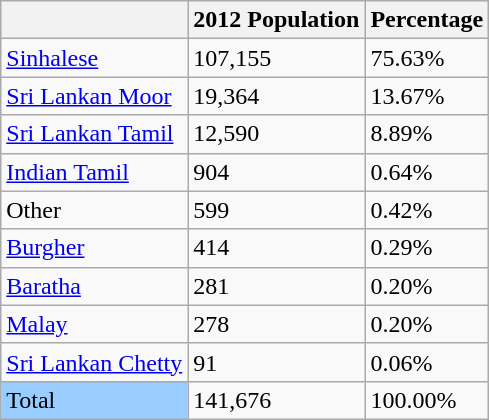<table class="wikitable">
<tr>
<th></th>
<th>2012 Population</th>
<th>Percentage</th>
</tr>
<tr>
<td><a href='#'>Sinhalese</a></td>
<td>107,155</td>
<td>75.63%</td>
</tr>
<tr>
<td><a href='#'>Sri Lankan Moor</a></td>
<td>19,364</td>
<td>13.67%</td>
</tr>
<tr>
<td><a href='#'>Sri Lankan Tamil</a></td>
<td>12,590</td>
<td>8.89%</td>
</tr>
<tr>
<td><a href='#'>Indian Tamil</a></td>
<td>904</td>
<td>0.64%</td>
</tr>
<tr>
<td>Other</td>
<td>599</td>
<td>0.42%</td>
</tr>
<tr>
<td><a href='#'>Burgher</a></td>
<td>414</td>
<td>0.29%</td>
</tr>
<tr>
<td><a href='#'>Baratha</a></td>
<td>281</td>
<td>0.20%</td>
</tr>
<tr>
<td><a href='#'>Malay</a></td>
<td>278</td>
<td>0.20%</td>
</tr>
<tr>
<td><a href='#'>Sri Lankan Chetty</a></td>
<td>91</td>
<td>0.06%</td>
</tr>
<tr>
<td align=left style="background: #99CCFF;">Total</td>
<td>141,676</td>
<td>100.00%</td>
</tr>
</table>
